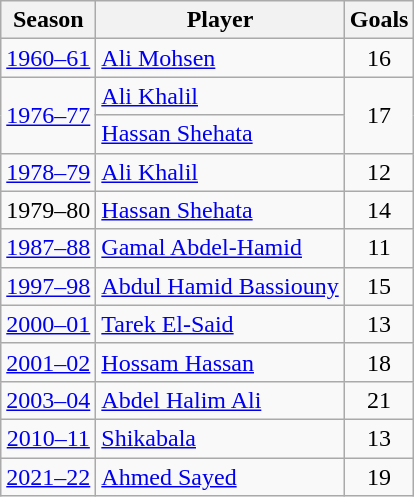<table class="wikitable">
<tr>
<th>Season</th>
<th>Player</th>
<th>Goals</th>
</tr>
<tr>
<td style="text-align:center;"><a href='#'>1960–61</a></td>
<td> <a href='#'>Ali Mohsen</a></td>
<td style="text-align:center;">16</td>
</tr>
<tr>
<td rowspan="2" style="text-align:center;"><a href='#'>1976–77</a></td>
<td> <a href='#'>Ali Khalil</a></td>
<td rowspan="2" style="text-align:center;">17</td>
</tr>
<tr>
<td> <a href='#'>Hassan Shehata</a></td>
</tr>
<tr>
<td style="text-align:center;"><a href='#'>1978–79</a></td>
<td> <a href='#'>Ali Khalil</a></td>
<td style="text-align:center;">12</td>
</tr>
<tr>
<td style="text-align:center;">1979–80</td>
<td> <a href='#'>Hassan Shehata</a></td>
<td style="text-align:center;">14</td>
</tr>
<tr>
<td style="text-align:center;"><a href='#'>1987–88</a></td>
<td> <a href='#'>Gamal Abdel-Hamid</a></td>
<td style="text-align:center;">11</td>
</tr>
<tr>
<td style="text-align:center;"><a href='#'>1997–98</a></td>
<td> <a href='#'>Abdul Hamid Bassiouny</a></td>
<td style="text-align:center;">15</td>
</tr>
<tr>
<td style="text-align:center;"><a href='#'>2000–01</a></td>
<td> <a href='#'>Tarek El-Said</a></td>
<td style="text-align:center;">13</td>
</tr>
<tr>
<td style="text-align:center;"><a href='#'>2001–02</a></td>
<td> <a href='#'>Hossam Hassan</a></td>
<td style="text-align:center;">18</td>
</tr>
<tr>
<td style="text-align:center;"><a href='#'>2003–04</a></td>
<td> <a href='#'>Abdel Halim Ali</a></td>
<td style="text-align:center;">21</td>
</tr>
<tr>
<td style="text-align:center;"><a href='#'>2010–11</a></td>
<td> <a href='#'>Shikabala</a></td>
<td style="text-align:center;">13</td>
</tr>
<tr>
<td style="text-align:center;"><a href='#'>2021–22</a></td>
<td> <a href='#'>Ahmed Sayed</a></td>
<td style="text-align:center;">19</td>
</tr>
</table>
